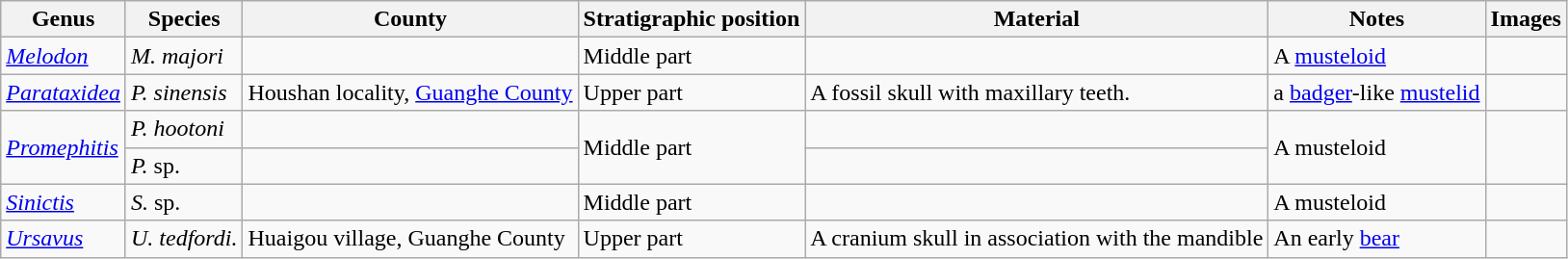<table class="wikitable">
<tr>
<th>Genus</th>
<th>Species</th>
<th>County</th>
<th>Stratigraphic position</th>
<th>Material</th>
<th>Notes</th>
<th>Images</th>
</tr>
<tr>
<td><em><a href='#'>Melodon</a></em></td>
<td><em>M. majori</em></td>
<td></td>
<td>Middle part</td>
<td></td>
<td>A <a href='#'>musteloid</a></td>
<td></td>
</tr>
<tr>
<td><em><a href='#'>Parataxidea</a></em></td>
<td><em>P. sinensis</em></td>
<td>Houshan locality, <a href='#'>Guanghe County</a></td>
<td>Upper part</td>
<td>A fossil skull with maxillary teeth.</td>
<td>a <a href='#'>badger</a>-like <a href='#'>mustelid</a></td>
<td></td>
</tr>
<tr>
<td rowspan = 2><em><a href='#'>Promephitis</a></em></td>
<td><em>P. hootoni</em></td>
<td></td>
<td rowspan =2>Middle part</td>
<td></td>
<td rowspan =2>A musteloid</td>
<td rowspan =2></td>
</tr>
<tr>
<td><em>P.</em> sp.</td>
<td></td>
<td></td>
</tr>
<tr>
<td><em><a href='#'>Sinictis</a></em></td>
<td><em>S.</em> sp.</td>
<td></td>
<td>Middle part</td>
<td></td>
<td>A musteloid</td>
<td></td>
</tr>
<tr>
<td><em><a href='#'>Ursavus</a></em></td>
<td><em>U. tedfordi.</em></td>
<td>Huaigou village, Guanghe County</td>
<td>Upper part</td>
<td>A cranium skull in association with the mandible</td>
<td>An early <a href='#'>bear</a></td>
<td><br></td>
</tr>
</table>
